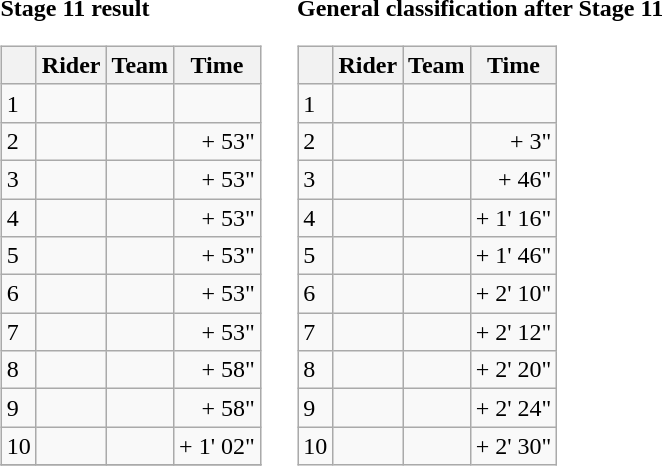<table>
<tr>
<td><strong>Stage 11 result</strong><br><table class="wikitable">
<tr>
<th></th>
<th>Rider</th>
<th>Team</th>
<th>Time</th>
</tr>
<tr>
<td>1</td>
<td></td>
<td></td>
<td align="right"></td>
</tr>
<tr>
<td>2</td>
<td></td>
<td></td>
<td align="right">+ 53"</td>
</tr>
<tr>
<td>3</td>
<td></td>
<td></td>
<td align="right">+ 53"</td>
</tr>
<tr>
<td>4</td>
<td></td>
<td></td>
<td align="right">+ 53"</td>
</tr>
<tr>
<td>5</td>
<td></td>
<td></td>
<td align="right">+ 53"</td>
</tr>
<tr>
<td>6</td>
<td></td>
<td></td>
<td align="right">+ 53"</td>
</tr>
<tr>
<td>7</td>
<td></td>
<td></td>
<td align="right">+ 53"</td>
</tr>
<tr>
<td>8</td>
<td></td>
<td></td>
<td align="right">+ 58"</td>
</tr>
<tr>
<td>9</td>
<td></td>
<td></td>
<td align="right">+ 58"</td>
</tr>
<tr>
<td>10</td>
<td></td>
<td></td>
<td align="right">+ 1' 02"</td>
</tr>
<tr>
</tr>
</table>
</td>
<td></td>
<td><strong>General classification after Stage 11</strong><br><table class="wikitable">
<tr>
<th></th>
<th>Rider</th>
<th>Team</th>
<th>Time</th>
</tr>
<tr>
<td>1</td>
<td> </td>
<td></td>
<td align="right"></td>
</tr>
<tr>
<td>2</td>
<td> </td>
<td></td>
<td align="right">+ 3"</td>
</tr>
<tr>
<td>3</td>
<td></td>
<td></td>
<td align="right">+ 46"</td>
</tr>
<tr>
<td>4</td>
<td></td>
<td></td>
<td align="right">+ 1' 16"</td>
</tr>
<tr>
<td>5</td>
<td></td>
<td></td>
<td align="right">+ 1' 46"</td>
</tr>
<tr>
<td>6</td>
<td></td>
<td></td>
<td align="right">+ 2' 10"</td>
</tr>
<tr>
<td>7</td>
<td></td>
<td></td>
<td align="right">+ 2' 12"</td>
</tr>
<tr>
<td>8</td>
<td></td>
<td></td>
<td align="right">+ 2' 20"</td>
</tr>
<tr>
<td>9</td>
<td></td>
<td></td>
<td align="right">+ 2' 24"</td>
</tr>
<tr>
<td>10</td>
<td></td>
<td></td>
<td align="right">+ 2' 30"</td>
</tr>
</table>
</td>
</tr>
</table>
